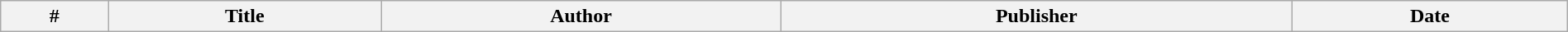<table class="wikitable" style="width:100%; margin:auto;">
<tr>
<th>#</th>
<th>Title</th>
<th>Author</th>
<th>Publisher</th>
<th>Date<br>







</th>
</tr>
</table>
